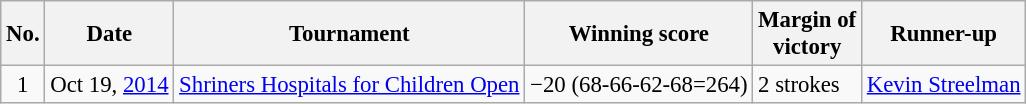<table class="wikitable" style="font-size:95%;">
<tr>
<th>No.</th>
<th>Date</th>
<th>Tournament</th>
<th>Winning score</th>
<th>Margin of<br>victory</th>
<th>Runner-up</th>
</tr>
<tr>
<td align=center>1</td>
<td align=right>Oct 19, <a href='#'>2014</a></td>
<td><a href='#'>Shriners Hospitals for Children Open</a></td>
<td>−20 (68-66-62-68=264)</td>
<td>2 strokes</td>
<td> <a href='#'>Kevin Streelman</a></td>
</tr>
</table>
